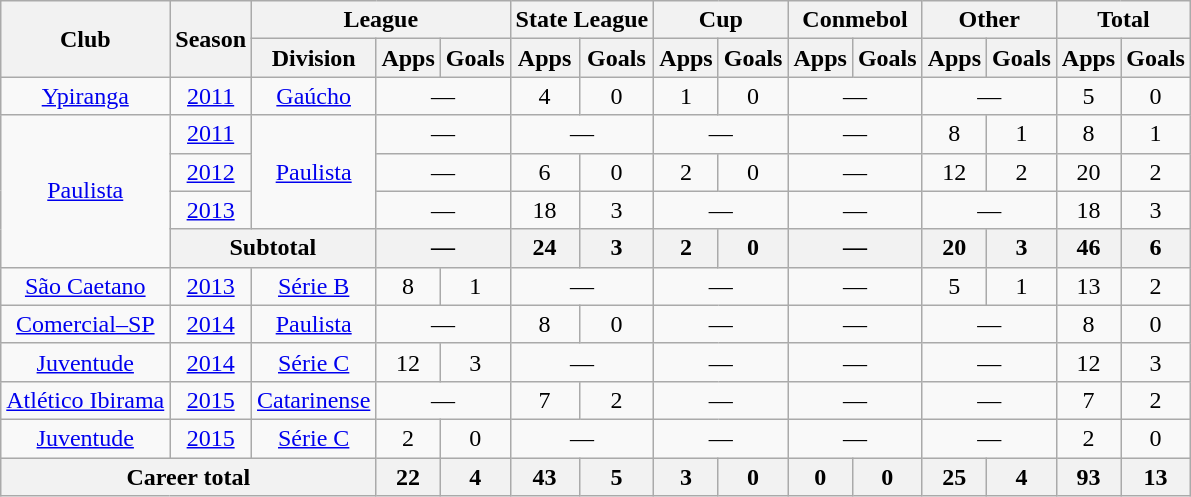<table class="wikitable" style="text-align: center;">
<tr>
<th rowspan="2">Club</th>
<th rowspan="2">Season</th>
<th colspan="3">League</th>
<th colspan="2">State League</th>
<th colspan="2">Cup</th>
<th colspan="2">Conmebol</th>
<th colspan="2">Other</th>
<th colspan="2">Total</th>
</tr>
<tr>
<th>Division</th>
<th>Apps</th>
<th>Goals</th>
<th>Apps</th>
<th>Goals</th>
<th>Apps</th>
<th>Goals</th>
<th>Apps</th>
<th>Goals</th>
<th>Apps</th>
<th>Goals</th>
<th>Apps</th>
<th>Goals</th>
</tr>
<tr>
<td valign="center"><a href='#'>Ypiranga</a></td>
<td><a href='#'>2011</a></td>
<td><a href='#'>Gaúcho</a></td>
<td colspan="2">—</td>
<td>4</td>
<td>0</td>
<td>1</td>
<td>0</td>
<td colspan="2">—</td>
<td colspan="2">—</td>
<td>5</td>
<td>0</td>
</tr>
<tr>
<td rowspan=4 valign="center"><a href='#'>Paulista</a></td>
<td><a href='#'>2011</a></td>
<td rowspan=3><a href='#'>Paulista</a></td>
<td colspan="2">—</td>
<td colspan="2">—</td>
<td colspan="2">—</td>
<td colspan="2">—</td>
<td>8</td>
<td>1</td>
<td>8</td>
<td>1</td>
</tr>
<tr>
<td><a href='#'>2012</a></td>
<td colspan="2">—</td>
<td>6</td>
<td>0</td>
<td>2</td>
<td>0</td>
<td colspan="2">—</td>
<td>12</td>
<td>2</td>
<td>20</td>
<td>2</td>
</tr>
<tr>
<td><a href='#'>2013</a></td>
<td colspan="2">—</td>
<td>18</td>
<td>3</td>
<td colspan="2">—</td>
<td colspan="2">—</td>
<td colspan="2">—</td>
<td>18</td>
<td>3</td>
</tr>
<tr>
<th colspan="2"><strong>Subtotal</strong></th>
<th colspan="2">—</th>
<th>24</th>
<th>3</th>
<th>2</th>
<th>0</th>
<th colspan="2">—</th>
<th>20</th>
<th>3</th>
<th>46</th>
<th>6</th>
</tr>
<tr>
<td valign="center"><a href='#'>São Caetano</a></td>
<td><a href='#'>2013</a></td>
<td><a href='#'>Série B</a></td>
<td>8</td>
<td>1</td>
<td colspan="2">—</td>
<td colspan="2">—</td>
<td colspan="2">—</td>
<td>5</td>
<td>1</td>
<td>13</td>
<td>2</td>
</tr>
<tr>
<td valign="center"><a href='#'>Comercial–SP</a></td>
<td><a href='#'>2014</a></td>
<td><a href='#'>Paulista</a></td>
<td colspan="2">—</td>
<td>8</td>
<td>0</td>
<td colspan="2">—</td>
<td colspan="2">—</td>
<td colspan="2">—</td>
<td>8</td>
<td>0</td>
</tr>
<tr>
<td valign="center"><a href='#'>Juventude</a></td>
<td><a href='#'>2014</a></td>
<td><a href='#'>Série C</a></td>
<td>12</td>
<td>3</td>
<td colspan="2">—</td>
<td colspan="2">—</td>
<td colspan="2">—</td>
<td colspan="2">—</td>
<td>12</td>
<td>3</td>
</tr>
<tr>
<td valign="center"><a href='#'>Atlético Ibirama</a></td>
<td><a href='#'>2015</a></td>
<td><a href='#'>Catarinense</a></td>
<td colspan="2">—</td>
<td>7</td>
<td>2</td>
<td colspan="2">—</td>
<td colspan="2">—</td>
<td colspan="2">—</td>
<td>7</td>
<td>2</td>
</tr>
<tr>
<td valign="center"><a href='#'>Juventude</a></td>
<td><a href='#'>2015</a></td>
<td><a href='#'>Série C</a></td>
<td>2</td>
<td>0</td>
<td colspan="2">—</td>
<td colspan="2">—</td>
<td colspan="2">—</td>
<td colspan="2">—</td>
<td>2</td>
<td>0</td>
</tr>
<tr>
<th colspan="3"><strong>Career total</strong></th>
<th>22</th>
<th>4</th>
<th>43</th>
<th>5</th>
<th>3</th>
<th>0</th>
<th>0</th>
<th>0</th>
<th>25</th>
<th>4</th>
<th>93</th>
<th>13</th>
</tr>
</table>
